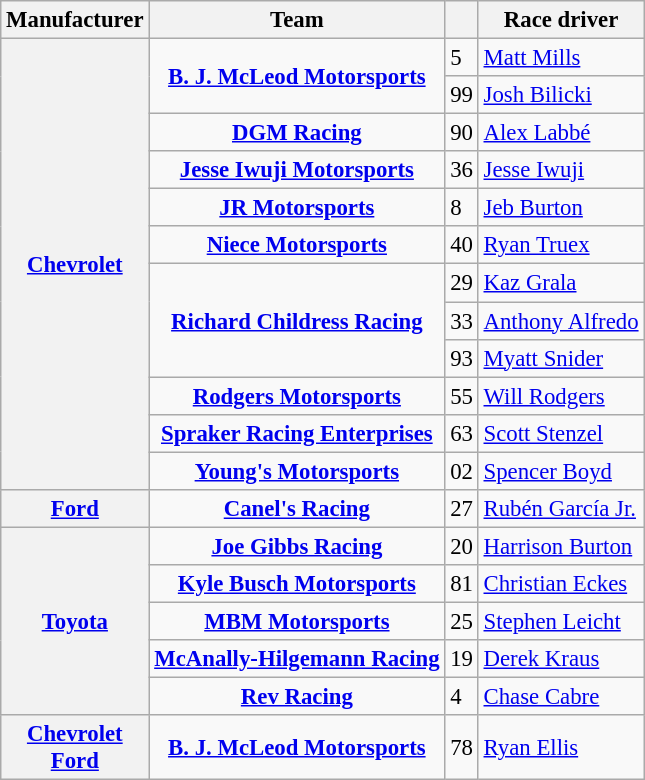<table class="wikitable" style="font-size: 95%">
<tr>
<th>Manufacturer</th>
<th>Team</th>
<th></th>
<th>Race driver</th>
</tr>
<tr>
<th rowspan=12><a href='#'>Chevrolet</a></th>
<td rowspan=2 style="text-align:center;"><strong><a href='#'>B. J. McLeod Motorsports</a></strong></td>
<td>5</td>
<td><a href='#'>Matt Mills</a></td>
</tr>
<tr>
<td>99</td>
<td><a href='#'>Josh Bilicki</a></td>
</tr>
<tr>
<td style="text-align:center;"><strong><a href='#'>DGM Racing</a></strong></td>
<td>90</td>
<td><a href='#'>Alex Labbé</a></td>
</tr>
<tr>
<td style="text-align:center;"><strong><a href='#'>Jesse Iwuji Motorsports</a></strong></td>
<td>36</td>
<td><a href='#'>Jesse Iwuji</a></td>
</tr>
<tr>
<td style="text-align:center;"><strong><a href='#'>JR Motorsports</a></strong></td>
<td>8</td>
<td><a href='#'>Jeb Burton</a></td>
</tr>
<tr>
<td style="text-align:center;"><strong><a href='#'>Niece Motorsports</a></strong></td>
<td>40</td>
<td><a href='#'>Ryan Truex</a></td>
</tr>
<tr>
<td rowspan=3 style="text-align:center;"><strong><a href='#'>Richard Childress Racing</a></strong></td>
<td>29</td>
<td><a href='#'>Kaz Grala</a></td>
</tr>
<tr>
<td>33</td>
<td><a href='#'>Anthony Alfredo</a></td>
</tr>
<tr>
<td>93</td>
<td><a href='#'>Myatt Snider</a></td>
</tr>
<tr>
<td style="text-align:center;"><strong><a href='#'>Rodgers Motorsports</a></strong></td>
<td>55</td>
<td><a href='#'>Will Rodgers</a></td>
</tr>
<tr>
<td style="text-align:center;"><strong><a href='#'>Spraker Racing Enterprises</a></strong></td>
<td>63</td>
<td><a href='#'>Scott Stenzel</a></td>
</tr>
<tr>
<td style="text-align:center;"><strong><a href='#'>Young's Motorsports</a></strong></td>
<td>02</td>
<td><a href='#'>Spencer Boyd</a></td>
</tr>
<tr>
<th><a href='#'>Ford</a></th>
<td style="text-align:center;"><strong><a href='#'>Canel's Racing</a></strong></td>
<td>27</td>
<td><a href='#'>Rubén García Jr.</a></td>
</tr>
<tr>
<th rowspan=5><a href='#'>Toyota</a></th>
<td style="text-align:center;"><strong><a href='#'>Joe Gibbs Racing</a></strong></td>
<td>20</td>
<td><a href='#'>Harrison Burton</a></td>
</tr>
<tr>
<td style="text-align:center;"><strong><a href='#'>Kyle Busch Motorsports</a></strong></td>
<td>81</td>
<td><a href='#'>Christian Eckes</a></td>
</tr>
<tr>
<td style="text-align:center;"><strong><a href='#'>MBM Motorsports</a></strong></td>
<td>25</td>
<td><a href='#'>Stephen Leicht</a></td>
</tr>
<tr>
<td style="text-align:center;"><strong><a href='#'>McAnally-Hilgemann Racing</a></strong></td>
<td>19</td>
<td><a href='#'>Derek Kraus</a></td>
</tr>
<tr>
<td style="text-align:center;"><strong><a href='#'>Rev Racing</a></strong></td>
<td>4</td>
<td><a href='#'>Chase Cabre</a></td>
</tr>
<tr>
<th><a href='#'>Chevrolet</a> <small></small> <br> <a href='#'>Ford</a> <small></small></th>
<td style="text-align:center;"><strong><a href='#'>B. J. McLeod Motorsports</a></strong></td>
<td>78</td>
<td><a href='#'>Ryan Ellis</a></td>
</tr>
</table>
